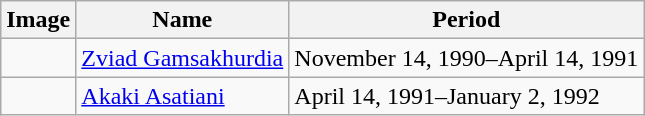<table class="wikitable">
<tr>
<th>Image</th>
<th>Name</th>
<th>Period</th>
</tr>
<tr>
<td></td>
<td><a href='#'>Zviad Gamsakhurdia</a></td>
<td>November 14, 1990–April 14, 1991</td>
</tr>
<tr>
<td></td>
<td><a href='#'>Akaki Asatiani</a></td>
<td>April 14, 1991–January 2, 1992</td>
</tr>
</table>
